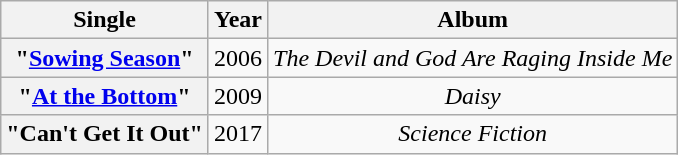<table class="wikitable plainrowheaders" style="text-align:center;">
<tr>
<th scope="col">Single</th>
<th scope="col">Year</th>
<th scope="col">Album</th>
</tr>
<tr>
<th scope="row">"<a href='#'>Sowing Season</a>"</th>
<td>2006</td>
<td rowspan="1"><em>The Devil and God Are Raging Inside Me</em></td>
</tr>
<tr>
<th scope="row">"<a href='#'>At the Bottom</a>"</th>
<td>2009</td>
<td><em>Daisy</em></td>
</tr>
<tr>
<th scope="row">"Can't Get It Out"</th>
<td>2017</td>
<td><em>Science Fiction</em></td>
</tr>
</table>
